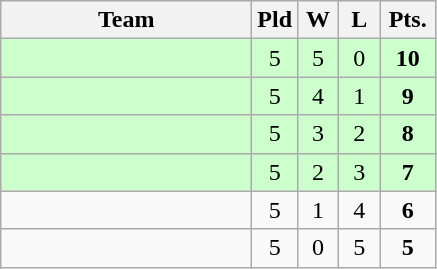<table class=wikitable style="text-align:center">
<tr>
<th width=160>Team</th>
<th width=20>Pld</th>
<th width=20>W</th>
<th width=20>L</th>
<th width=30>Pts.</th>
</tr>
<tr bgcolor=ccffcc>
<td align=left></td>
<td>5</td>
<td>5</td>
<td>0</td>
<td><strong>10</strong></td>
</tr>
<tr bgcolor=ccffcc>
<td align=left></td>
<td>5</td>
<td>4</td>
<td>1</td>
<td><strong>9</strong></td>
</tr>
<tr bgcolor=ccffcc>
<td align=left></td>
<td>5</td>
<td>3</td>
<td>2</td>
<td><strong>8</strong></td>
</tr>
<tr bgcolor=ccffcc>
<td align=left></td>
<td>5</td>
<td>2</td>
<td>3</td>
<td><strong>7</strong></td>
</tr>
<tr bgcolor=>
<td align=left></td>
<td>5</td>
<td>1</td>
<td>4</td>
<td><strong>6</strong></td>
</tr>
<tr bgcolor=>
<td align=left></td>
<td>5</td>
<td>0</td>
<td>5</td>
<td><strong>5</strong></td>
</tr>
</table>
